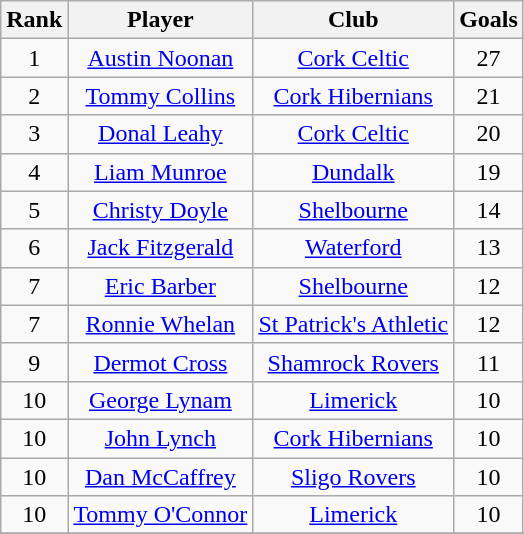<table class="wikitable" style="text-align:center">
<tr>
<th>Rank</th>
<th>Player</th>
<th>Club</th>
<th>Goals</th>
</tr>
<tr>
<td>1</td>
<td><a href='#'>Austin Noonan</a></td>
<td><a href='#'>Cork Celtic</a></td>
<td>27</td>
</tr>
<tr>
<td>2</td>
<td><a href='#'>Tommy Collins</a></td>
<td><a href='#'>Cork Hibernians</a></td>
<td>21</td>
</tr>
<tr>
<td>3</td>
<td><a href='#'>Donal Leahy</a></td>
<td><a href='#'>Cork Celtic</a></td>
<td>20</td>
</tr>
<tr>
<td>4</td>
<td><a href='#'>Liam Munroe</a></td>
<td><a href='#'>Dundalk</a></td>
<td>19</td>
</tr>
<tr>
<td>5</td>
<td><a href='#'>Christy Doyle</a></td>
<td><a href='#'>Shelbourne</a></td>
<td>14</td>
</tr>
<tr>
<td>6</td>
<td><a href='#'>Jack Fitzgerald</a></td>
<td><a href='#'>Waterford</a></td>
<td>13</td>
</tr>
<tr>
<td>7</td>
<td><a href='#'>Eric Barber</a></td>
<td><a href='#'>Shelbourne</a></td>
<td>12</td>
</tr>
<tr>
<td>7</td>
<td><a href='#'>Ronnie Whelan</a></td>
<td><a href='#'>St Patrick's Athletic</a></td>
<td>12</td>
</tr>
<tr>
<td>9</td>
<td><a href='#'>Dermot Cross</a></td>
<td><a href='#'>Shamrock Rovers</a></td>
<td>11</td>
</tr>
<tr>
<td>10</td>
<td><a href='#'>George Lynam</a></td>
<td><a href='#'>Limerick</a></td>
<td>10</td>
</tr>
<tr>
<td>10</td>
<td><a href='#'>John Lynch</a></td>
<td><a href='#'>Cork Hibernians</a></td>
<td>10</td>
</tr>
<tr>
<td>10</td>
<td><a href='#'>Dan McCaffrey</a></td>
<td><a href='#'>Sligo Rovers</a></td>
<td>10</td>
</tr>
<tr>
<td>10</td>
<td><a href='#'>Tommy O'Connor</a></td>
<td><a href='#'>Limerick</a></td>
<td>10</td>
</tr>
<tr>
</tr>
</table>
